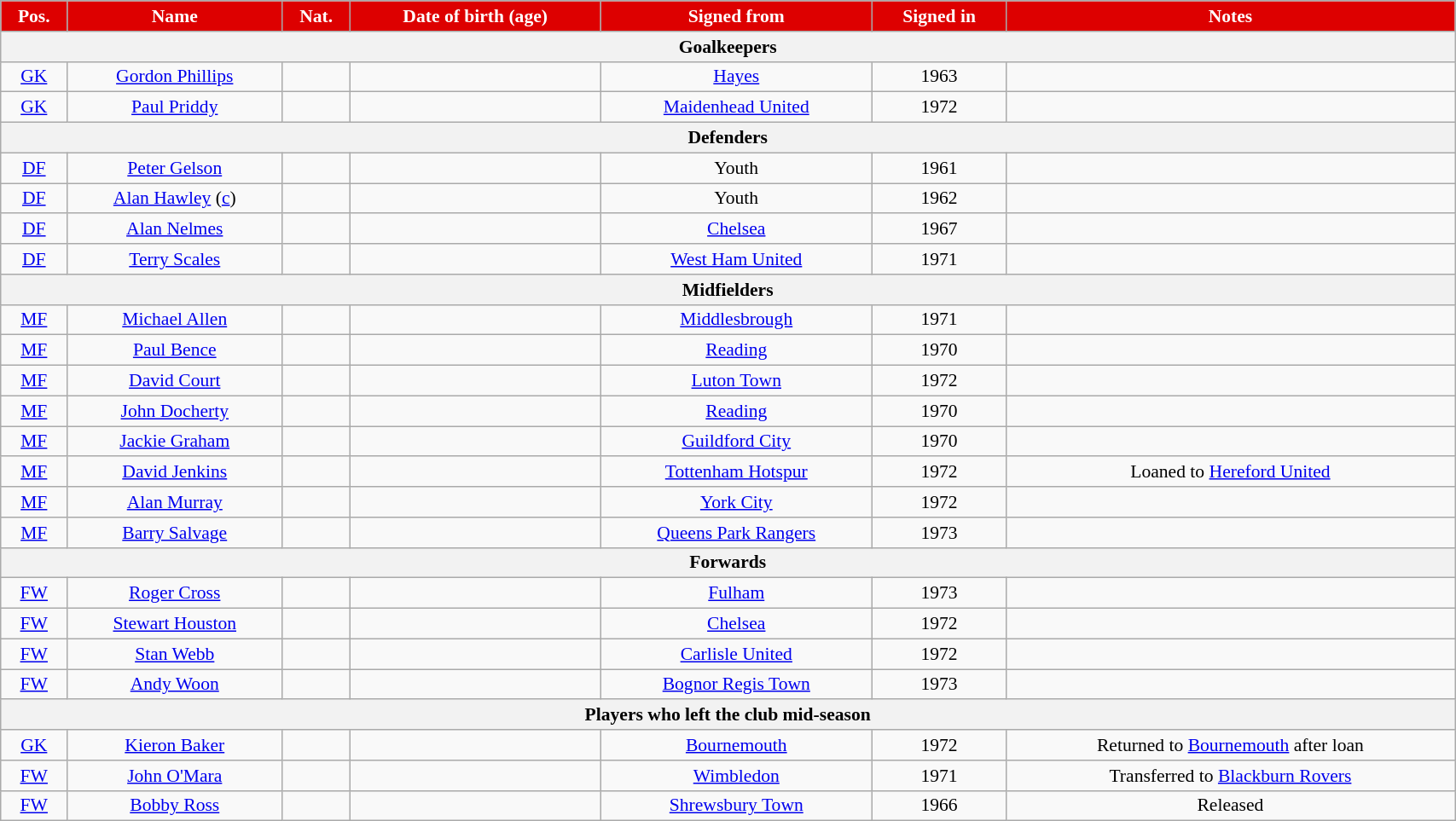<table class="wikitable" style="text-align:center; font-size:90%; width:90%;">
<tr>
<th style="background:#d00; color:white; text-align:center;">Pos.</th>
<th style="background:#d00; color:white; text-align:center;">Name</th>
<th style="background:#d00; color:white; text-align:center;">Nat.</th>
<th style="background:#d00; color:white; text-align:center;">Date of birth (age)</th>
<th style="background:#d00; color:white; text-align:center;">Signed from</th>
<th style="background:#d00; color:white; text-align:center;">Signed in</th>
<th style="background:#d00; color:white; text-align:center;">Notes</th>
</tr>
<tr>
<th colspan="7">Goalkeepers</th>
</tr>
<tr>
<td><a href='#'>GK</a></td>
<td><a href='#'>Gordon Phillips</a></td>
<td></td>
<td></td>
<td><a href='#'>Hayes</a></td>
<td>1963</td>
<td></td>
</tr>
<tr>
<td><a href='#'>GK</a></td>
<td><a href='#'>Paul Priddy</a></td>
<td></td>
<td></td>
<td><a href='#'>Maidenhead United</a></td>
<td>1972</td>
<td></td>
</tr>
<tr>
<th colspan="7">Defenders</th>
</tr>
<tr>
<td><a href='#'>DF</a></td>
<td><a href='#'>Peter Gelson</a></td>
<td></td>
<td></td>
<td>Youth</td>
<td>1961</td>
<td></td>
</tr>
<tr>
<td><a href='#'>DF</a></td>
<td><a href='#'>Alan Hawley</a> (<a href='#'>c</a>)</td>
<td></td>
<td></td>
<td>Youth</td>
<td>1962</td>
<td></td>
</tr>
<tr>
<td><a href='#'>DF</a></td>
<td><a href='#'>Alan Nelmes</a></td>
<td></td>
<td></td>
<td><a href='#'>Chelsea</a></td>
<td>1967</td>
<td></td>
</tr>
<tr>
<td><a href='#'>DF</a></td>
<td><a href='#'>Terry Scales</a></td>
<td></td>
<td></td>
<td><a href='#'>West Ham United</a></td>
<td>1971</td>
<td></td>
</tr>
<tr>
<th colspan="7">Midfielders</th>
</tr>
<tr>
<td><a href='#'>MF</a></td>
<td><a href='#'>Michael Allen</a></td>
<td></td>
<td></td>
<td><a href='#'>Middlesbrough</a></td>
<td>1971</td>
<td></td>
</tr>
<tr>
<td><a href='#'>MF</a></td>
<td><a href='#'>Paul Bence</a></td>
<td></td>
<td></td>
<td><a href='#'>Reading</a></td>
<td>1970</td>
<td></td>
</tr>
<tr>
<td><a href='#'>MF</a></td>
<td><a href='#'>David Court</a></td>
<td></td>
<td></td>
<td><a href='#'>Luton Town</a></td>
<td>1972</td>
<td></td>
</tr>
<tr>
<td><a href='#'>MF</a></td>
<td><a href='#'>John Docherty</a></td>
<td></td>
<td></td>
<td><a href='#'>Reading</a></td>
<td>1970</td>
<td></td>
</tr>
<tr>
<td><a href='#'>MF</a></td>
<td><a href='#'>Jackie Graham</a></td>
<td></td>
<td></td>
<td><a href='#'>Guildford City</a></td>
<td>1970</td>
<td></td>
</tr>
<tr>
<td><a href='#'>MF</a></td>
<td><a href='#'>David Jenkins</a></td>
<td></td>
<td></td>
<td><a href='#'>Tottenham Hotspur</a></td>
<td>1972</td>
<td>Loaned to <a href='#'>Hereford United</a></td>
</tr>
<tr>
<td><a href='#'>MF</a></td>
<td><a href='#'>Alan Murray</a></td>
<td></td>
<td></td>
<td><a href='#'>York City</a></td>
<td>1972</td>
<td></td>
</tr>
<tr>
<td><a href='#'>MF</a></td>
<td><a href='#'>Barry Salvage</a></td>
<td></td>
<td></td>
<td><a href='#'>Queens Park Rangers</a></td>
<td>1973</td>
<td></td>
</tr>
<tr>
<th colspan="7">Forwards</th>
</tr>
<tr>
<td><a href='#'>FW</a></td>
<td><a href='#'>Roger Cross</a></td>
<td></td>
<td></td>
<td><a href='#'>Fulham</a></td>
<td>1973</td>
<td></td>
</tr>
<tr>
<td><a href='#'>FW</a></td>
<td><a href='#'>Stewart Houston</a></td>
<td></td>
<td></td>
<td><a href='#'>Chelsea</a></td>
<td>1972</td>
<td></td>
</tr>
<tr>
<td><a href='#'>FW</a></td>
<td><a href='#'>Stan Webb</a></td>
<td></td>
<td></td>
<td><a href='#'>Carlisle United</a></td>
<td>1972</td>
<td></td>
</tr>
<tr>
<td><a href='#'>FW</a></td>
<td><a href='#'>Andy Woon</a></td>
<td></td>
<td></td>
<td><a href='#'>Bognor Regis Town</a></td>
<td>1973</td>
<td></td>
</tr>
<tr>
<th colspan="7">Players who left the club mid-season</th>
</tr>
<tr>
<td><a href='#'>GK</a></td>
<td><a href='#'>Kieron Baker</a></td>
<td></td>
<td></td>
<td><a href='#'>Bournemouth</a></td>
<td>1972</td>
<td>Returned to <a href='#'>Bournemouth</a> after loan</td>
</tr>
<tr>
<td><a href='#'>FW</a></td>
<td><a href='#'>John O'Mara</a></td>
<td></td>
<td></td>
<td><a href='#'>Wimbledon</a></td>
<td>1971</td>
<td>Transferred to <a href='#'>Blackburn Rovers</a></td>
</tr>
<tr>
<td><a href='#'>FW</a></td>
<td><a href='#'>Bobby Ross</a></td>
<td></td>
<td></td>
<td><a href='#'>Shrewsbury Town</a></td>
<td>1966</td>
<td>Released</td>
</tr>
</table>
